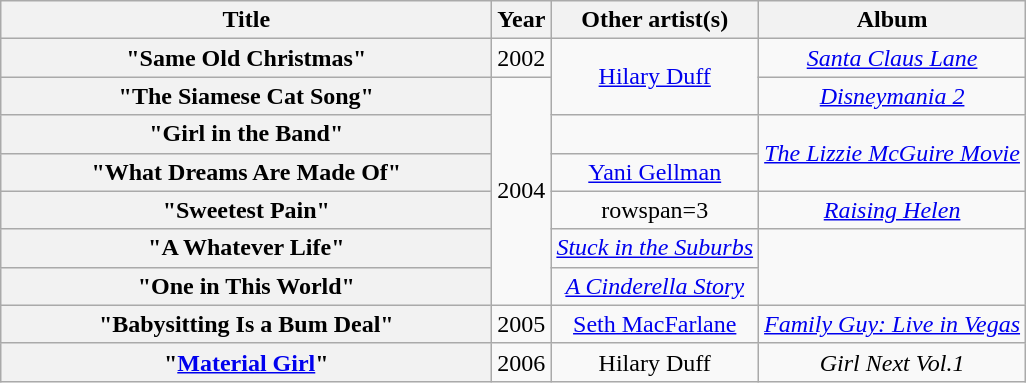<table class="wikitable plainrowheaders" style="text-align:center;" border="1">
<tr>
<th scope="col" style="width:20em;">Title</th>
<th scope="col">Year</th>
<th scope="col">Other artist(s)</th>
<th scope="col">Album</th>
</tr>
<tr>
<th scope="row">"Same Old Christmas"</th>
<td>2002</td>
<td rowspan=2><a href='#'>Hilary Duff</a></td>
<td><em><a href='#'>Santa Claus Lane</a></em></td>
</tr>
<tr>
<th scope="row">"The Siamese Cat Song"</th>
<td rowspan=6>2004</td>
<td><em><a href='#'>Disneymania 2</a></em></td>
</tr>
<tr>
<th scope="row">"Girl in the Band"</th>
<td></td>
<td rowspan=2><em><a href='#'>The Lizzie McGuire Movie</a></em></td>
</tr>
<tr>
<th scope="row">"What Dreams Are Made Of" </th>
<td><a href='#'>Yani Gellman</a></td>
</tr>
<tr>
<th scope="row">"Sweetest Pain"</th>
<td>rowspan=3 </td>
<td><em><a href='#'>Raising Helen</a></em></td>
</tr>
<tr>
<th scope="row">"A Whatever Life"</th>
<td><em><a href='#'>Stuck in the Suburbs</a></em></td>
</tr>
<tr>
<th scope="row">"One in This World"</th>
<td><em><a href='#'>A Cinderella Story</a></em></td>
</tr>
<tr>
<th scope="row">"Babysitting Is a Bum Deal"</th>
<td>2005</td>
<td><a href='#'>Seth MacFarlane</a></td>
<td><em><a href='#'>Family Guy: Live in Vegas</a></em></td>
</tr>
<tr>
<th scope="row">"<a href='#'>Material Girl</a>"</th>
<td>2006</td>
<td>Hilary Duff</td>
<td><em>Girl Next Vol.1</em></td>
</tr>
</table>
